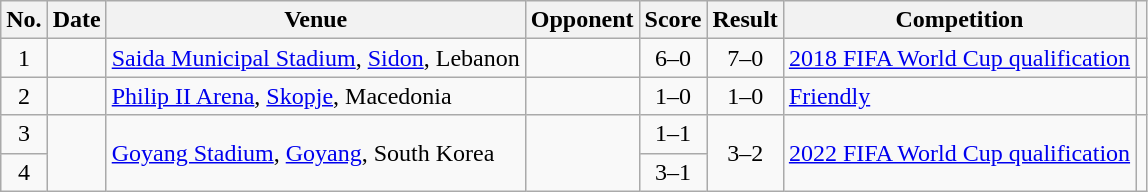<table class="wikitable sortable">
<tr>
<th scope="col">No.</th>
<th scope="col">Date</th>
<th scope="col">Venue</th>
<th scope="col">Opponent</th>
<th scope="col">Score</th>
<th scope="col">Result</th>
<th scope="col">Competition</th>
<th scope="col" class="unsortable"></th>
</tr>
<tr>
<td align="center">1</td>
<td></td>
<td><a href='#'>Saida Municipal Stadium</a>, <a href='#'>Sidon</a>, Lebanon</td>
<td></td>
<td align="center">6–0</td>
<td align="center">7–0</td>
<td><a href='#'>2018 FIFA World Cup qualification</a></td>
<td></td>
</tr>
<tr>
<td align="center">2</td>
<td></td>
<td><a href='#'>Philip II Arena</a>, <a href='#'>Skopje</a>, Macedonia</td>
<td></td>
<td align="center">1–0</td>
<td align="center">1–0</td>
<td><a href='#'>Friendly</a></td>
<td></td>
</tr>
<tr>
<td align="center">3</td>
<td rowspan="2"></td>
<td rowspan="2"><a href='#'>Goyang Stadium</a>, <a href='#'>Goyang</a>, South Korea</td>
<td rowspan="2"></td>
<td align="center">1–1</td>
<td rowspan="2" align="center">3–2</td>
<td rowspan="2"><a href='#'>2022 FIFA World Cup qualification</a></td>
<td rowspan="2"></td>
</tr>
<tr>
<td align="center">4</td>
<td align="center">3–1</td>
</tr>
</table>
